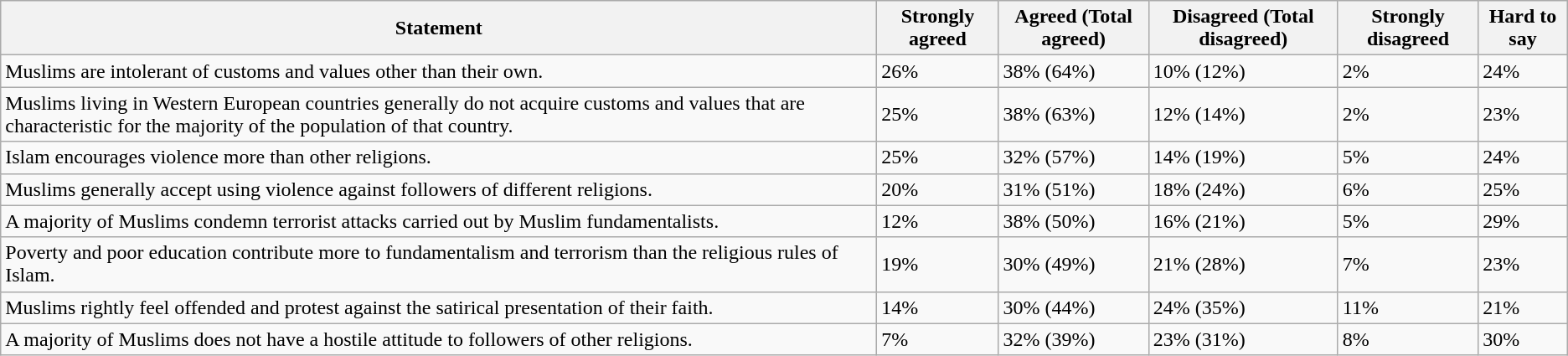<table class="wikitable sortable">
<tr>
<th>Statement</th>
<th>Strongly agreed</th>
<th>Agreed (Total agreed)</th>
<th>Disagreed (Total disagreed)</th>
<th>Strongly disagreed</th>
<th>Hard to say</th>
</tr>
<tr>
<td>Muslims are intolerant of customs and values other than their own.</td>
<td>26%</td>
<td>38% (64%)</td>
<td>10% (12%)</td>
<td>2%</td>
<td>24%</td>
</tr>
<tr>
<td>Muslims living in Western European countries generally do not acquire customs and values that are characteristic for the majority of the population of that country.</td>
<td>25%</td>
<td>38% (63%)</td>
<td>12% (14%)</td>
<td>2%</td>
<td>23%</td>
</tr>
<tr>
<td>Islam encourages violence more than other religions.</td>
<td>25%</td>
<td>32% (57%)</td>
<td>14% (19%)</td>
<td>5%</td>
<td>24%</td>
</tr>
<tr>
<td>Muslims generally accept using violence against followers of different religions.</td>
<td>20%</td>
<td>31% (51%)</td>
<td>18% (24%)</td>
<td>6%</td>
<td>25%</td>
</tr>
<tr>
<td>A majority of Muslims condemn terrorist attacks carried out by Muslim fundamentalists.</td>
<td>12%</td>
<td>38% (50%)</td>
<td>16% (21%)</td>
<td>5%</td>
<td>29%</td>
</tr>
<tr>
<td>Poverty and poor education contribute more to fundamentalism and terrorism than the religious rules of Islam.</td>
<td>19%</td>
<td>30% (49%)</td>
<td>21% (28%)</td>
<td>7%</td>
<td>23%</td>
</tr>
<tr>
<td>Muslims rightly feel offended and protest against the satirical presentation of their faith.</td>
<td>14%</td>
<td>30% (44%)</td>
<td>24% (35%)</td>
<td>11%</td>
<td>21%</td>
</tr>
<tr>
<td>A majority of Muslims does not have a hostile attitude to followers of other religions.</td>
<td>7%</td>
<td>32% (39%)</td>
<td>23% (31%)</td>
<td>8%</td>
<td>30%</td>
</tr>
</table>
